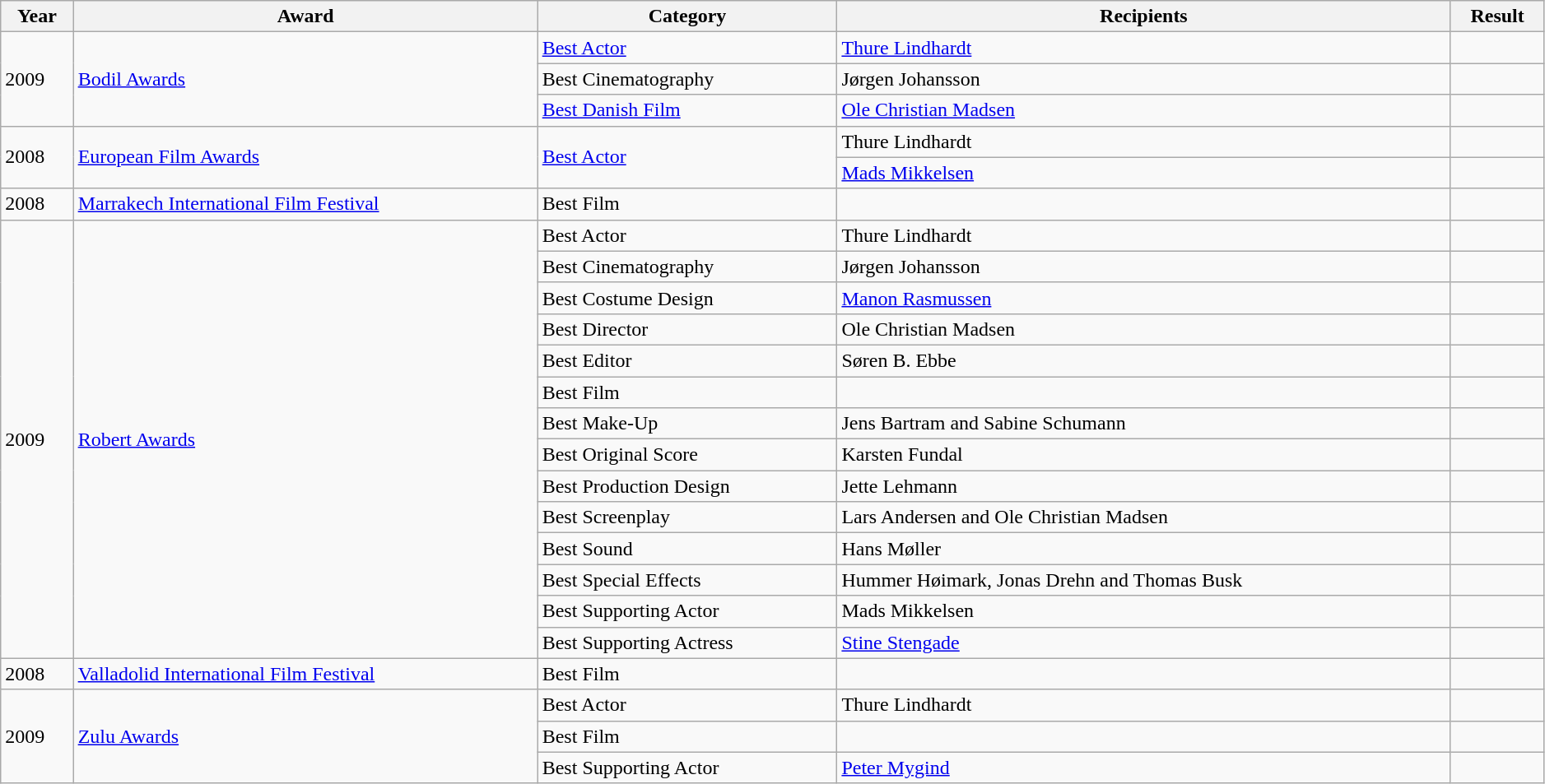<table class="wikitable sortable" style="width:99%;">
<tr>
<th style= width="10%">Year</th>
<th style= width="28%">Award</th>
<th style= width="38%">Category</th>
<th style= width="24%">Recipients</th>
<th style= width="10%">Result</th>
</tr>
<tr>
<td rowspan=3>2009</td>
<td rowspan=3><a href='#'>Bodil Awards</a></td>
<td><a href='#'>Best Actor</a></td>
<td><a href='#'>Thure Lindhardt</a></td>
<td></td>
</tr>
<tr>
<td>Best Cinematography</td>
<td>Jørgen Johansson</td>
<td></td>
</tr>
<tr>
<td><a href='#'>Best Danish Film</a></td>
<td><a href='#'>Ole Christian Madsen</a></td>
<td></td>
</tr>
<tr>
<td rowspan=2>2008</td>
<td rowspan=2><a href='#'>European Film Awards</a></td>
<td rowspan=2><a href='#'>Best Actor</a></td>
<td>Thure Lindhardt</td>
<td></td>
</tr>
<tr>
<td><a href='#'>Mads Mikkelsen</a></td>
<td></td>
</tr>
<tr>
<td>2008</td>
<td><a href='#'>Marrakech International Film Festival</a></td>
<td>Best Film</td>
<td></td>
<td></td>
</tr>
<tr>
<td rowspan=14>2009</td>
<td rowspan=14><a href='#'>Robert Awards</a></td>
<td>Best Actor</td>
<td>Thure Lindhardt</td>
<td></td>
</tr>
<tr>
<td>Best Cinematography</td>
<td>Jørgen Johansson</td>
<td></td>
</tr>
<tr>
<td>Best Costume Design</td>
<td><a href='#'>Manon Rasmussen</a></td>
<td></td>
</tr>
<tr>
<td>Best Director</td>
<td>Ole Christian Madsen</td>
<td></td>
</tr>
<tr>
<td>Best Editor</td>
<td>Søren B. Ebbe</td>
<td></td>
</tr>
<tr>
<td>Best Film</td>
<td></td>
<td></td>
</tr>
<tr>
<td>Best Make-Up</td>
<td>Jens Bartram and Sabine Schumann</td>
<td></td>
</tr>
<tr>
<td>Best Original Score</td>
<td>Karsten Fundal</td>
<td></td>
</tr>
<tr>
<td>Best Production Design</td>
<td>Jette Lehmann</td>
<td></td>
</tr>
<tr>
<td>Best Screenplay</td>
<td>Lars Andersen and Ole Christian Madsen</td>
<td></td>
</tr>
<tr>
<td>Best Sound</td>
<td>Hans Møller</td>
<td></td>
</tr>
<tr>
<td>Best Special Effects</td>
<td>Hummer Høimark, Jonas Drehn and Thomas Busk</td>
<td></td>
</tr>
<tr>
<td>Best Supporting Actor</td>
<td>Mads Mikkelsen</td>
<td></td>
</tr>
<tr>
<td>Best Supporting Actress</td>
<td><a href='#'>Stine Stengade</a></td>
<td></td>
</tr>
<tr>
<td>2008</td>
<td><a href='#'>Valladolid International Film Festival</a></td>
<td>Best Film</td>
<td></td>
<td></td>
</tr>
<tr>
<td rowspan=3>2009</td>
<td rowspan=3><a href='#'>Zulu Awards</a></td>
<td>Best Actor</td>
<td>Thure Lindhardt</td>
<td></td>
</tr>
<tr>
<td>Best Film</td>
<td></td>
<td></td>
</tr>
<tr>
<td>Best Supporting Actor</td>
<td><a href='#'>Peter Mygind</a></td>
<td></td>
</tr>
</table>
